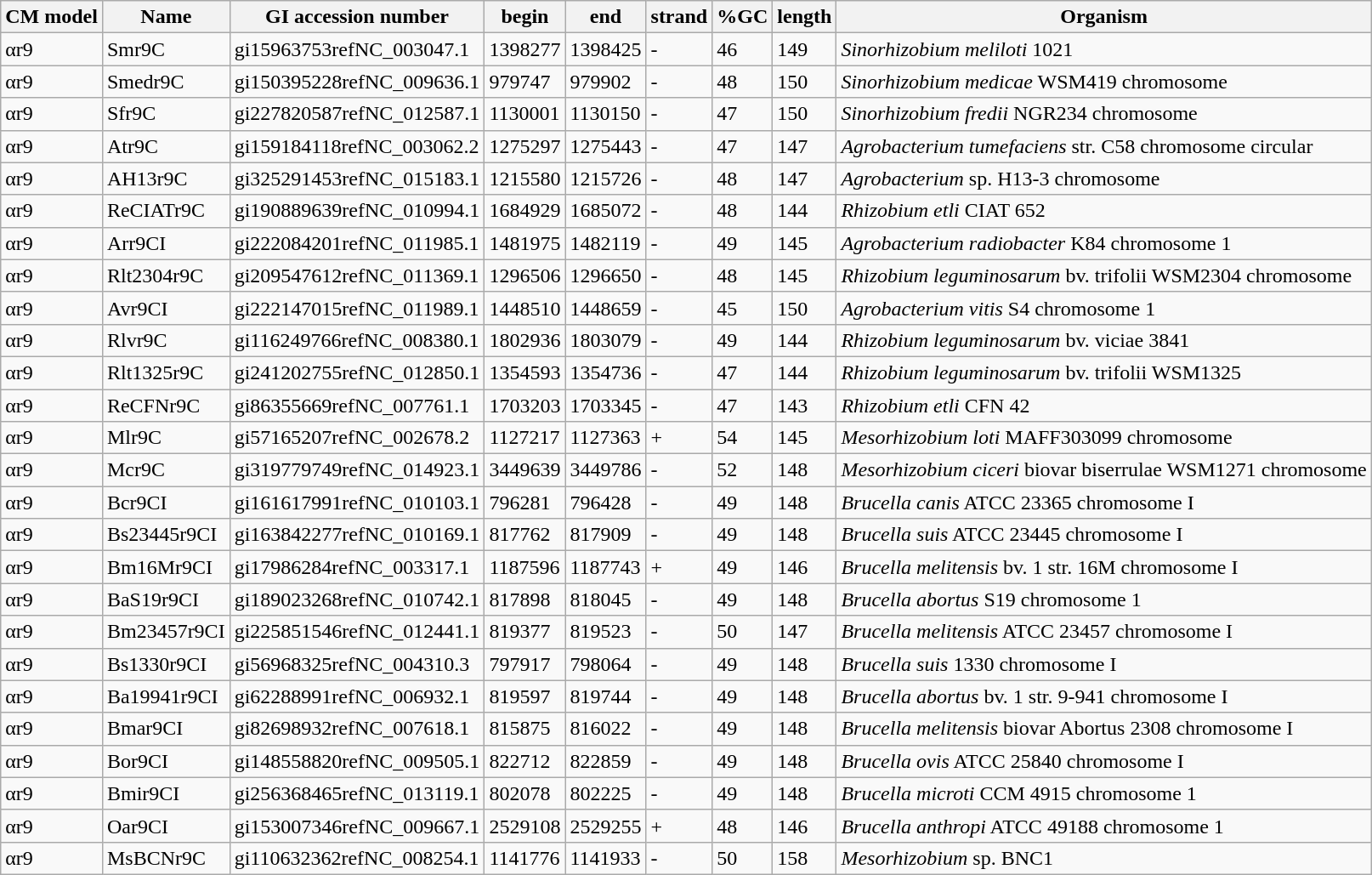<table class="wikitable" style="margin:1em auto; text-align:left;" border="1">
<tr>
<th>CM model</th>
<th>Name</th>
<th>GI accession number</th>
<th>begin</th>
<th>end</th>
<th>strand</th>
<th>%GC</th>
<th>length</th>
<th>Organism</th>
</tr>
<tr>
<td class=cellinside>αr9</td>
<td class=cellinside>Smr9C</td>
<td class=cellinside>gi15963753refNC_003047.1</td>
<td class=cellinside>1398277</td>
<td class=cellinside>1398425</td>
<td class=cellinside>-</td>
<td class=cellinside>46</td>
<td class=cellinside>149</td>
<td class=cellinside><em>Sinorhizobium meliloti</em> 1021</td>
</tr>
<tr>
<td class=cellinside>αr9</td>
<td class=cellinside>Smedr9C</td>
<td class=cellinside>gi150395228refNC_009636.1</td>
<td class=cellinside>979747</td>
<td class=cellinside>979902</td>
<td class=cellinside>-</td>
<td class=cellinside>48</td>
<td class=cellinside>150</td>
<td class=cellinside><em>Sinorhizobium medicae</em> WSM419 chromosome</td>
</tr>
<tr>
<td class=cellinside>αr9</td>
<td class=cellinside>Sfr9C</td>
<td class=cellinside>gi227820587refNC_012587.1</td>
<td class=cellinside>1130001</td>
<td class=cellinside>1130150</td>
<td class=cellinside>-</td>
<td class=cellinside>47</td>
<td class=cellinside>150</td>
<td class=cellinside><em>Sinorhizobium fredii</em> NGR234 chromosome</td>
</tr>
<tr>
<td class=cellinside>αr9</td>
<td class=cellinside>Atr9C</td>
<td class=cellinside>gi159184118refNC_003062.2</td>
<td class=cellinside>1275297</td>
<td class=cellinside>1275443</td>
<td class=cellinside>-</td>
<td class=cellinside>47</td>
<td class=cellinside>147</td>
<td class=cellinside><em>Agrobacterium tumefaciens</em> str. C58 chromosome circular</td>
</tr>
<tr>
<td class=cellinside>αr9</td>
<td class=cellinside>AH13r9C</td>
<td class=cellinside>gi325291453refNC_015183.1</td>
<td class=cellinside>1215580</td>
<td class=cellinside>1215726</td>
<td class=cellinside>-</td>
<td class=cellinside>48</td>
<td class=cellinside>147</td>
<td class=cellinside><em>Agrobacterium</em> sp. H13-3 chromosome</td>
</tr>
<tr>
<td class=cellinside>αr9</td>
<td class=cellinside>ReCIATr9C</td>
<td class=cellinside>gi190889639refNC_010994.1</td>
<td class=cellinside>1684929</td>
<td class=cellinside>1685072</td>
<td class=cellinside>-</td>
<td class=cellinside>48</td>
<td class=cellinside>144</td>
<td class=cellinside><em>Rhizobium etli</em> CIAT 652</td>
</tr>
<tr>
<td class=cellinside>αr9</td>
<td class=cellinside>Arr9CI</td>
<td class=cellinside>gi222084201refNC_011985.1</td>
<td class=cellinside>1481975</td>
<td class=cellinside>1482119</td>
<td class=cellinside>-</td>
<td class=cellinside>49</td>
<td class=cellinside>145</td>
<td class=cellinside><em>Agrobacterium radiobacter</em> K84 chromosome 1</td>
</tr>
<tr>
<td class=cellinside>αr9</td>
<td class=cellinside>Rlt2304r9C</td>
<td class=cellinside>gi209547612refNC_011369.1</td>
<td class=cellinside>1296506</td>
<td class=cellinside>1296650</td>
<td class=cellinside>-</td>
<td class=cellinside>48</td>
<td class=cellinside>145</td>
<td class=cellinside><em>Rhizobium leguminosarum</em> bv. trifolii WSM2304 chromosome</td>
</tr>
<tr>
<td class=cellinside>αr9</td>
<td class=cellinside>Avr9CI</td>
<td class=cellinside>gi222147015refNC_011989.1</td>
<td class=cellinside>1448510</td>
<td class=cellinside>1448659</td>
<td class=cellinside>-</td>
<td class=cellinside>45</td>
<td class=cellinside>150</td>
<td class=cellinside><em>Agrobacterium vitis</em> S4 chromosome 1</td>
</tr>
<tr>
<td class=cellinside>αr9</td>
<td class=cellinside>Rlvr9C</td>
<td class=cellinside>gi116249766refNC_008380.1</td>
<td class=cellinside>1802936</td>
<td class=cellinside>1803079</td>
<td class=cellinside>-</td>
<td class=cellinside>49</td>
<td class=cellinside>144</td>
<td class=cellinside><em>Rhizobium leguminosarum</em> bv. viciae 3841</td>
</tr>
<tr>
<td class=cellinside>αr9</td>
<td class=cellinside>Rlt1325r9C</td>
<td class=cellinside>gi241202755refNC_012850.1</td>
<td class=cellinside>1354593</td>
<td class=cellinside>1354736</td>
<td class=cellinside>-</td>
<td class=cellinside>47</td>
<td class=cellinside>144</td>
<td class=cellinside><em>Rhizobium leguminosarum</em> bv. trifolii WSM1325</td>
</tr>
<tr>
<td class=cellinside>αr9</td>
<td class=cellinside>ReCFNr9C</td>
<td class=cellinside>gi86355669refNC_007761.1</td>
<td class=cellinside>1703203</td>
<td class=cellinside>1703345</td>
<td class=cellinside>-</td>
<td class=cellinside>47</td>
<td class=cellinside>143</td>
<td class=cellinside><em>Rhizobium etli</em> CFN 42</td>
</tr>
<tr>
<td class=cellinside>αr9</td>
<td class=cellinside>Mlr9C</td>
<td class=cellinside>gi57165207refNC_002678.2</td>
<td class=cellinside>1127217</td>
<td class=cellinside>1127363</td>
<td class=cellinside>+</td>
<td class=cellinside>54</td>
<td class=cellinside>145</td>
<td class=cellinside><em>Mesorhizobium loti</em> MAFF303099 chromosome</td>
</tr>
<tr>
<td class=cellinside>αr9</td>
<td class=cellinside>Mcr9C</td>
<td class=cellinside>gi319779749refNC_014923.1</td>
<td class=cellinside>3449639</td>
<td class=cellinside>3449786</td>
<td class=cellinside>-</td>
<td class=cellinside>52</td>
<td class=cellinside>148</td>
<td class=cellinside><em>Mesorhizobium ciceri</em> biovar biserrulae WSM1271 chromosome</td>
</tr>
<tr>
<td class=cellinside>αr9</td>
<td class=cellinside>Bcr9CI</td>
<td class=cellinside>gi161617991refNC_010103.1</td>
<td class=cellinside>796281</td>
<td class=cellinside>796428</td>
<td class=cellinside>-</td>
<td class=cellinside>49</td>
<td class=cellinside>148</td>
<td class=cellinside><em>Brucella canis</em> ATCC 23365 chromosome I</td>
</tr>
<tr>
<td class=cellinside>αr9</td>
<td class=cellinside>Bs23445r9CI</td>
<td class=cellinside>gi163842277refNC_010169.1</td>
<td class=cellinside>817762</td>
<td class=cellinside>817909</td>
<td class=cellinside>-</td>
<td class=cellinside>49</td>
<td class=cellinside>148</td>
<td class=cellinside><em>Brucella suis</em> ATCC 23445 chromosome I</td>
</tr>
<tr>
<td class=cellinside>αr9</td>
<td class=cellinside>Bm16Mr9CI</td>
<td class=cellinside>gi17986284refNC_003317.1</td>
<td class=cellinside>1187596</td>
<td class=cellinside>1187743</td>
<td class=cellinside>+</td>
<td class=cellinside>49</td>
<td class=cellinside>146</td>
<td class=cellinside><em>Brucella melitensis</em> bv. 1 str. 16M chromosome I</td>
</tr>
<tr>
<td class=cellinside>αr9</td>
<td class=cellinside>BaS19r9CI</td>
<td class=cellinside>gi189023268refNC_010742.1</td>
<td class=cellinside>817898</td>
<td class=cellinside>818045</td>
<td class=cellinside>-</td>
<td class=cellinside>49</td>
<td class=cellinside>148</td>
<td class=cellinside><em>Brucella abortus</em> S19 chromosome 1</td>
</tr>
<tr>
<td class=cellinside>αr9</td>
<td class=cellinside>Bm23457r9CI</td>
<td class=cellinside>gi225851546refNC_012441.1</td>
<td class=cellinside>819377</td>
<td class=cellinside>819523</td>
<td class=cellinside>-</td>
<td class=cellinside>50</td>
<td class=cellinside>147</td>
<td class=cellinside><em>Brucella melitensis</em> ATCC 23457 chromosome I</td>
</tr>
<tr>
<td class=cellinside>αr9</td>
<td class=cellinside>Bs1330r9CI</td>
<td class=cellinside>gi56968325refNC_004310.3</td>
<td class=cellinside>797917</td>
<td class=cellinside>798064</td>
<td class=cellinside>-</td>
<td class=cellinside>49</td>
<td class=cellinside>148</td>
<td class=cellinside><em>Brucella suis</em> 1330 chromosome I</td>
</tr>
<tr>
<td class=cellinside>αr9</td>
<td class=cellinside>Ba19941r9CI</td>
<td class=cellinside>gi62288991refNC_006932.1</td>
<td class=cellinside>819597</td>
<td class=cellinside>819744</td>
<td class=cellinside>-</td>
<td class=cellinside>49</td>
<td class=cellinside>148</td>
<td class=cellinside><em>Brucella abortus</em> bv. 1 str. 9-941 chromosome I</td>
</tr>
<tr>
<td class=cellinside>αr9</td>
<td class=cellinside>Bmar9CI</td>
<td class=cellinside>gi82698932refNC_007618.1</td>
<td class=cellinside>815875</td>
<td class=cellinside>816022</td>
<td class=cellinside>-</td>
<td class=cellinside>49</td>
<td class=cellinside>148</td>
<td class=cellinside><em>Brucella melitensis</em> biovar Abortus 2308 chromosome I</td>
</tr>
<tr>
<td class=cellinside>αr9</td>
<td class=cellinside>Bor9CI</td>
<td class=cellinside>gi148558820refNC_009505.1</td>
<td class=cellinside>822712</td>
<td class=cellinside>822859</td>
<td class=cellinside>-</td>
<td class=cellinside>49</td>
<td class=cellinside>148</td>
<td class=cellinside><em>Brucella ovis</em> ATCC 25840 chromosome I</td>
</tr>
<tr>
<td class=cellinside>αr9</td>
<td class=cellinside>Bmir9CI</td>
<td class=cellinside>gi256368465refNC_013119.1</td>
<td class=cellinside>802078</td>
<td class=cellinside>802225</td>
<td class=cellinside>-</td>
<td class=cellinside>49</td>
<td class=cellinside>148</td>
<td class=cellinside><em>Brucella microti</em> CCM 4915 chromosome 1</td>
</tr>
<tr>
<td class=cellinside>αr9</td>
<td class=cellinside>Oar9CI</td>
<td class=cellinside>gi153007346refNC_009667.1</td>
<td class=cellinside>2529108</td>
<td class=cellinside>2529255</td>
<td class=cellinside>+</td>
<td class=cellinside>48</td>
<td class=cellinside>146</td>
<td class=cellinside><em>Brucella anthropi</em> ATCC 49188 chromosome 1</td>
</tr>
<tr>
<td class=cellinside>αr9</td>
<td class=cellinside>MsBCNr9C</td>
<td class=cellinside>gi110632362refNC_008254.1</td>
<td class=cellinside>1141776</td>
<td class=cellinside>1141933</td>
<td class=cellinside>-</td>
<td class=cellinside>50</td>
<td class=cellinside>158</td>
<td class=cellinside><em>Mesorhizobium</em> sp. BNC1</td>
</tr>
</table>
